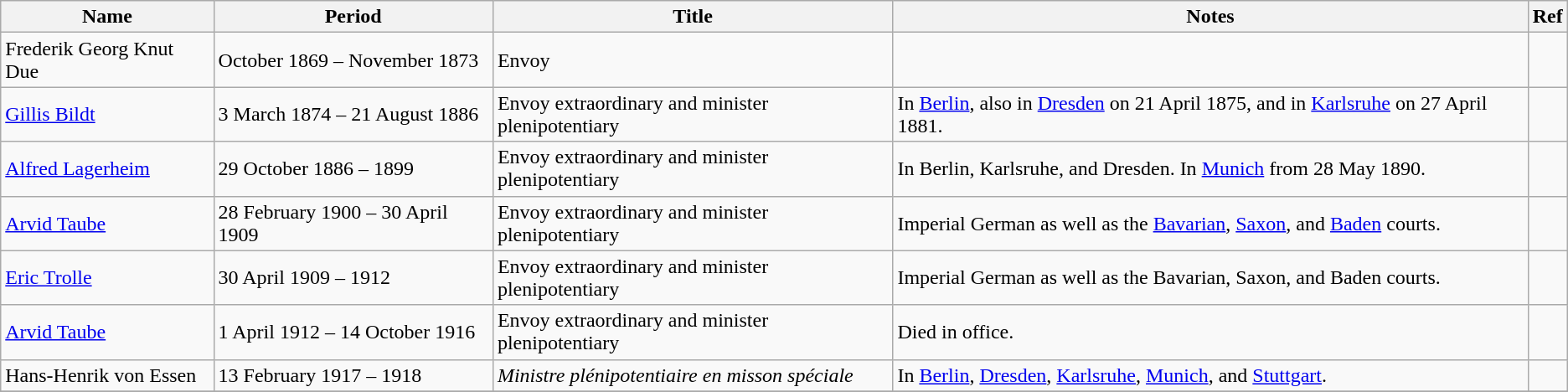<table class="wikitable">
<tr>
<th>Name</th>
<th>Period</th>
<th>Title</th>
<th>Notes</th>
<th>Ref</th>
</tr>
<tr>
<td>Frederik Georg Knut Due</td>
<td>October 1869 – November 1873</td>
<td>Envoy</td>
<td></td>
<td></td>
</tr>
<tr>
<td><a href='#'>Gillis Bildt</a></td>
<td>3 March 1874 – 21 August 1886</td>
<td>Envoy extraordinary and minister plenipotentiary</td>
<td>In <a href='#'>Berlin</a>, also in <a href='#'>Dresden</a> on 21 April 1875, and in <a href='#'>Karlsruhe</a> on 27 April 1881.</td>
<td></td>
</tr>
<tr>
<td><a href='#'>Alfred Lagerheim</a></td>
<td>29 October 1886 – 1899</td>
<td>Envoy extraordinary and minister plenipotentiary</td>
<td>In Berlin, Karlsruhe, and Dresden. In <a href='#'>Munich</a> from 28 May 1890.</td>
<td></td>
</tr>
<tr>
<td><a href='#'>Arvid Taube</a></td>
<td>28 February 1900 – 30 April 1909</td>
<td>Envoy extraordinary and minister plenipotentiary</td>
<td>Imperial German as well as the <a href='#'>Bavarian</a>, <a href='#'>Saxon</a>, and <a href='#'>Baden</a> courts.</td>
<td></td>
</tr>
<tr>
<td><a href='#'>Eric Trolle</a></td>
<td>30 April 1909 – 1912</td>
<td>Envoy extraordinary and minister plenipotentiary</td>
<td>Imperial German as well as the Bavarian, Saxon, and Baden courts.</td>
<td></td>
</tr>
<tr>
<td><a href='#'>Arvid Taube</a></td>
<td>1 April 1912 – 14 October 1916</td>
<td>Envoy extraordinary and minister plenipotentiary</td>
<td>Died in office.</td>
<td></td>
</tr>
<tr>
<td>Hans-Henrik von Essen</td>
<td>13 February 1917 – 1918</td>
<td><em>Ministre plénipotentiaire en misson spéciale</em></td>
<td>In <a href='#'>Berlin</a>, <a href='#'>Dresden</a>, <a href='#'>Karlsruhe</a>, <a href='#'>Munich</a>, and <a href='#'>Stuttgart</a>.</td>
<td></td>
</tr>
<tr>
</tr>
</table>
